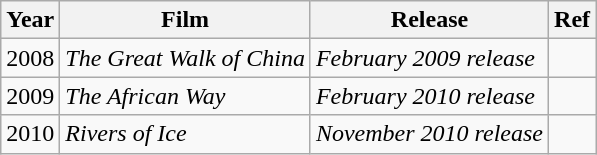<table class="wikitable" style="font-size: 100%;">
<tr>
<th>Year</th>
<th>Film</th>
<th>Release</th>
<th>Ref</th>
</tr>
<tr>
<td>2008</td>
<td><em>The Great Walk of China</em></td>
<td><em>February 2009 release</em></td>
<td></td>
</tr>
<tr>
<td>2009</td>
<td><em>The African Way</em></td>
<td><em>February 2010 release</em></td>
<td></td>
</tr>
<tr>
<td>2010</td>
<td><em>Rivers of Ice</em></td>
<td><em>November 2010 release</em></td>
<td></td>
</tr>
</table>
